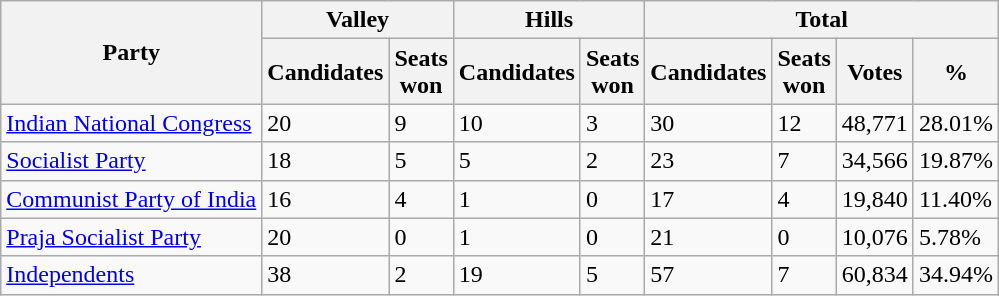<table class="wikitable">
<tr>
<th rowspan=2>Party</th>
<th colspan=2>Valley</th>
<th colspan=2>Hills</th>
<th colspan=4>Total</th>
</tr>
<tr>
<th>Candidates</th>
<th>Seats<br>won</th>
<th>Candidates</th>
<th>Seats<br>won</th>
<th>Candidates</th>
<th>Seats<br>won</th>
<th>Votes</th>
<th>%</th>
</tr>
<tr>
<td><a href='#'>Indian National Congress</a></td>
<td>20</td>
<td>9</td>
<td>10</td>
<td>3</td>
<td>30</td>
<td>12</td>
<td>48,771</td>
<td>28.01%</td>
</tr>
<tr>
<td><a href='#'>Socialist Party</a></td>
<td>18</td>
<td>5</td>
<td>5</td>
<td>2</td>
<td>23</td>
<td>7</td>
<td>34,566</td>
<td>19.87%</td>
</tr>
<tr>
<td><a href='#'>Communist Party of India</a></td>
<td>16</td>
<td>4</td>
<td>1</td>
<td>0</td>
<td>17</td>
<td>4</td>
<td>19,840</td>
<td>11.40%</td>
</tr>
<tr>
<td><a href='#'>Praja Socialist Party</a></td>
<td>20</td>
<td>0</td>
<td>1</td>
<td>0</td>
<td>21</td>
<td>0</td>
<td>10,076</td>
<td>5.78%</td>
</tr>
<tr>
<td><a href='#'>Independents</a></td>
<td>38</td>
<td>2</td>
<td>19</td>
<td>5</td>
<td>57</td>
<td>7</td>
<td>60,834</td>
<td>34.94%</td>
</tr>
</table>
